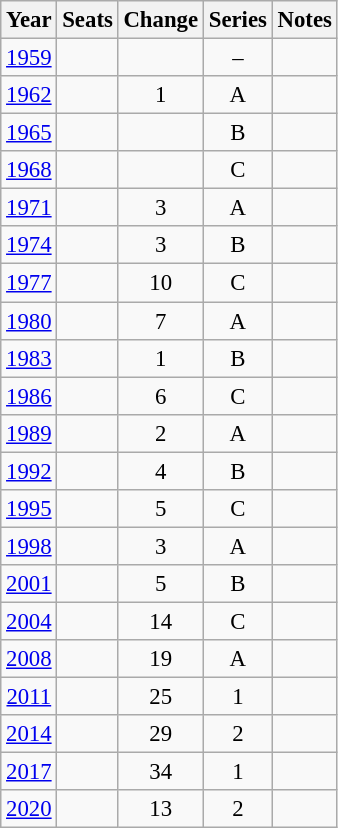<table class="wikitable" style="font-size:95%;text-align:center;">
<tr>
<th>Year</th>
<th>Seats</th>
<th>Change</th>
<th>Series</th>
<th>Notes</th>
</tr>
<tr>
<td><a href='#'>1959</a></td>
<td></td>
<td></td>
<td>–</td>
<td></td>
</tr>
<tr>
<td><a href='#'>1962</a></td>
<td></td>
<td>1</td>
<td>A</td>
<td></td>
</tr>
<tr>
<td><a href='#'>1965</a></td>
<td></td>
<td></td>
<td>B</td>
<td></td>
</tr>
<tr>
<td><a href='#'>1968</a></td>
<td></td>
<td></td>
<td>C</td>
<td></td>
</tr>
<tr>
<td><a href='#'>1971</a></td>
<td></td>
<td>3</td>
<td>A</td>
<td></td>
</tr>
<tr>
<td><a href='#'>1974</a></td>
<td></td>
<td>3</td>
<td>B</td>
<td></td>
</tr>
<tr>
<td><a href='#'>1977</a></td>
<td></td>
<td>10</td>
<td>C</td>
<td></td>
</tr>
<tr>
<td><a href='#'>1980</a></td>
<td></td>
<td>7</td>
<td>A</td>
<td></td>
</tr>
<tr>
<td><a href='#'>1983</a></td>
<td></td>
<td>1</td>
<td>B</td>
<td></td>
</tr>
<tr>
<td><a href='#'>1986</a></td>
<td></td>
<td>6</td>
<td>C</td>
<td></td>
</tr>
<tr>
<td><a href='#'>1989</a></td>
<td></td>
<td>2</td>
<td>A</td>
<td></td>
</tr>
<tr>
<td><a href='#'>1992</a></td>
<td></td>
<td>4</td>
<td>B</td>
<td></td>
</tr>
<tr>
<td><a href='#'>1995</a></td>
<td></td>
<td>5</td>
<td>C</td>
<td></td>
</tr>
<tr>
<td><a href='#'>1998</a></td>
<td></td>
<td>3</td>
<td>A</td>
<td></td>
</tr>
<tr>
<td><a href='#'>2001</a></td>
<td></td>
<td>5</td>
<td>B</td>
<td></td>
</tr>
<tr>
<td><a href='#'>2004</a></td>
<td></td>
<td>14</td>
<td>C</td>
<td></td>
</tr>
<tr>
<td><a href='#'>2008</a></td>
<td></td>
<td>19</td>
<td>A</td>
<td></td>
</tr>
<tr>
<td><a href='#'>2011</a></td>
<td></td>
<td>25</td>
<td>1</td>
<td></td>
</tr>
<tr>
<td><a href='#'>2014</a></td>
<td></td>
<td>29</td>
<td>2</td>
<td></td>
</tr>
<tr>
<td><a href='#'>2017</a></td>
<td></td>
<td>34</td>
<td>1</td>
<td></td>
</tr>
<tr>
<td><a href='#'>2020</a></td>
<td></td>
<td>13</td>
<td>2</td>
<td></td>
</tr>
</table>
